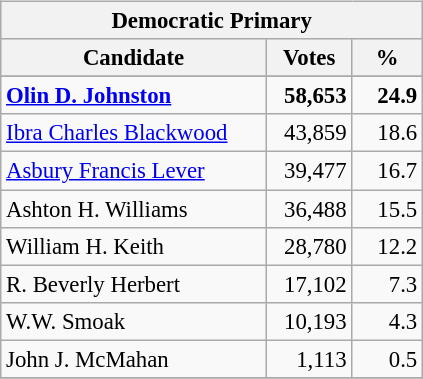<table class="wikitable" align="left" style="margin: 1em 1em 1em 0; background: #f9f9f9; font-size: 95%;">
<tr style="background-color:#E9E9E9">
<th colspan="3">Democratic Primary</th>
</tr>
<tr style="background-color:#E9E9E9">
<th colspan="1" style="width: 170px">Candidate</th>
<th style="width: 50px">Votes</th>
<th style="width: 40px">%</th>
</tr>
<tr>
</tr>
<tr>
<td><strong><a href='#'>Olin D. Johnston</a></strong></td>
<td align="right"><strong>58,653</strong></td>
<td align="right"><strong>24.9</strong></td>
</tr>
<tr>
<td><a href='#'>Ibra Charles Blackwood</a></td>
<td align="right">43,859</td>
<td align="right">18.6</td>
</tr>
<tr>
<td><a href='#'>Asbury Francis Lever</a></td>
<td align="right">39,477</td>
<td align="right">16.7</td>
</tr>
<tr>
<td>Ashton H. Williams</td>
<td align="right">36,488</td>
<td align="right">15.5</td>
</tr>
<tr>
<td>William H. Keith</td>
<td align="right">28,780</td>
<td align="right">12.2</td>
</tr>
<tr>
<td>R. Beverly Herbert</td>
<td align="right">17,102</td>
<td align="right">7.3</td>
</tr>
<tr>
<td>W.W. Smoak</td>
<td align="right">10,193</td>
<td align="right">4.3</td>
</tr>
<tr>
<td>John J. McMahan</td>
<td align="right">1,113</td>
<td align="right">0.5</td>
</tr>
<tr>
</tr>
</table>
